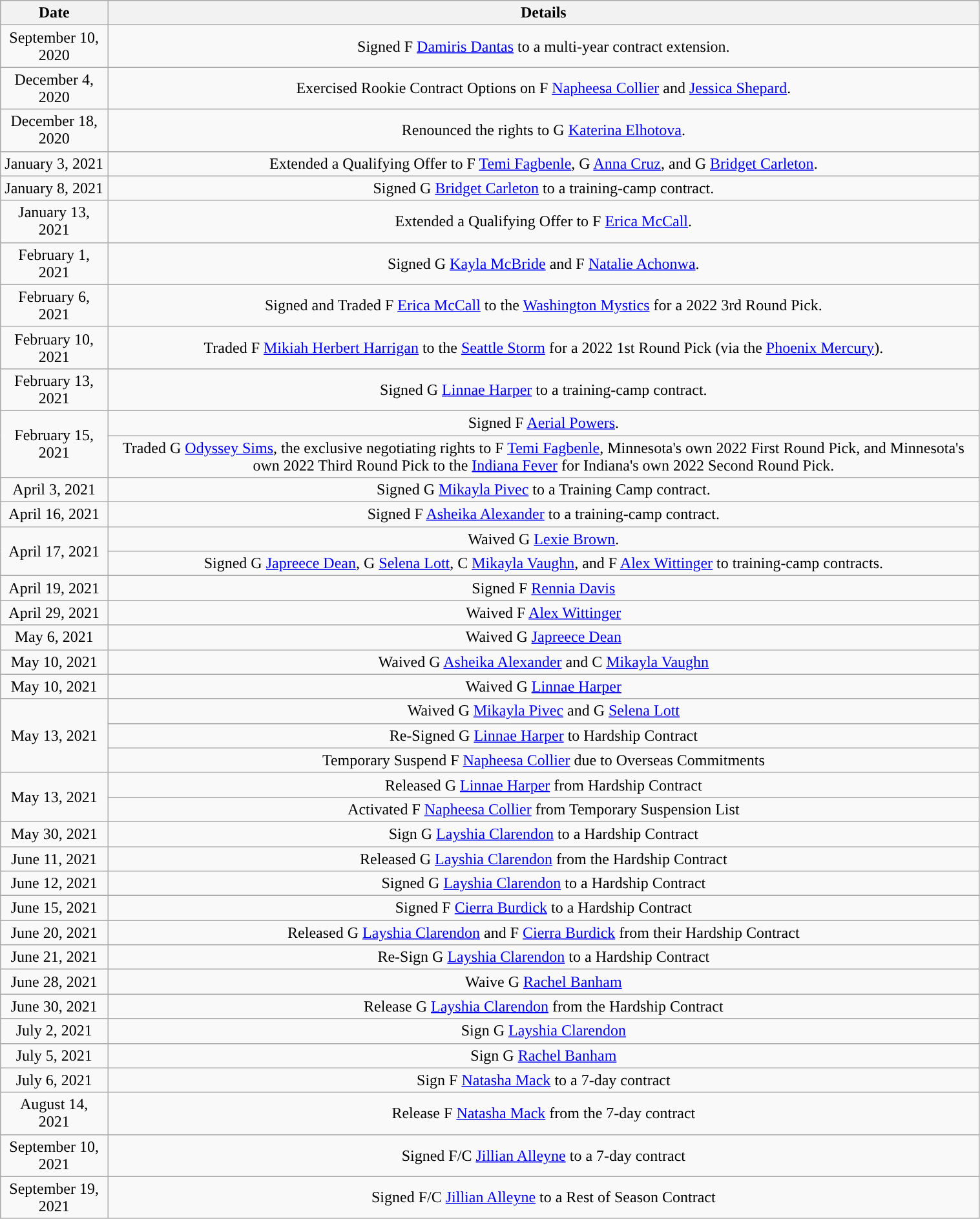<table class="wikitable" style="width:80%; text-align: center">
<tr>
<th>Date</th>
<th>Details</th>
</tr>
<tr>
<td>September 10, 2020</td>
<td>Signed F <a href='#'>Damiris Dantas</a> to a multi-year contract extension.</td>
</tr>
<tr>
<td>December 4, 2020</td>
<td>Exercised Rookie Contract Options on F <a href='#'>Napheesa Collier</a> and <a href='#'>Jessica Shepard</a>.</td>
</tr>
<tr>
<td>December 18, 2020</td>
<td>Renounced the rights to G <a href='#'>Katerina Elhotova</a>.</td>
</tr>
<tr>
<td>January 3, 2021</td>
<td>Extended a Qualifying Offer to F <a href='#'>Temi Fagbenle</a>, G <a href='#'>Anna Cruz</a>, and G <a href='#'>Bridget Carleton</a>.</td>
</tr>
<tr>
<td>January 8, 2021</td>
<td>Signed G <a href='#'>Bridget Carleton</a> to a training-camp contract.</td>
</tr>
<tr>
<td>January 13, 2021</td>
<td>Extended a Qualifying Offer to F <a href='#'>Erica McCall</a>.</td>
</tr>
<tr>
<td>February 1, 2021</td>
<td>Signed G <a href='#'>Kayla McBride</a> and F <a href='#'>Natalie Achonwa</a>.</td>
</tr>
<tr>
<td>February 6, 2021</td>
<td>Signed and Traded F <a href='#'>Erica McCall</a> to the <a href='#'>Washington Mystics</a> for a 2022 3rd Round Pick.</td>
</tr>
<tr>
<td>February 10, 2021</td>
<td>Traded F <a href='#'>Mikiah Herbert Harrigan</a> to the <a href='#'>Seattle Storm</a> for a 2022 1st Round Pick (via the <a href='#'>Phoenix Mercury</a>).</td>
</tr>
<tr>
<td>February 13, 2021</td>
<td>Signed G <a href='#'>Linnae Harper</a> to a training-camp contract.</td>
</tr>
<tr>
<td rowspan=2>February 15, 2021</td>
<td>Signed F <a href='#'>Aerial Powers</a>.</td>
</tr>
<tr>
<td>Traded G <a href='#'>Odyssey Sims</a>, the exclusive negotiating rights to F <a href='#'>Temi Fagbenle</a>, Minnesota's own 2022 First Round Pick, and Minnesota's own 2022 Third Round Pick to the <a href='#'>Indiana Fever</a> for Indiana's own 2022 Second Round Pick.</td>
</tr>
<tr>
<td>April 3, 2021</td>
<td>Signed G <a href='#'>Mikayla Pivec</a> to a Training Camp contract.</td>
</tr>
<tr>
<td>April 16, 2021</td>
<td>Signed F <a href='#'>Asheika Alexander</a> to a training-camp contract.</td>
</tr>
<tr>
<td rowspan=2>April 17, 2021</td>
<td>Waived G <a href='#'>Lexie Brown</a>.</td>
</tr>
<tr>
<td>Signed G <a href='#'>Japreece Dean</a>, G <a href='#'>Selena Lott</a>, C <a href='#'>Mikayla Vaughn</a>, and F <a href='#'>Alex Wittinger</a> to training-camp contracts.</td>
</tr>
<tr>
<td>April 19, 2021</td>
<td>Signed F <a href='#'>Rennia Davis</a></td>
</tr>
<tr>
<td>April 29, 2021</td>
<td>Waived F <a href='#'>Alex Wittinger</a></td>
</tr>
<tr>
<td>May 6, 2021</td>
<td>Waived G <a href='#'>Japreece Dean</a></td>
</tr>
<tr>
<td>May 10, 2021</td>
<td>Waived G <a href='#'>Asheika Alexander</a> and C <a href='#'>Mikayla Vaughn</a></td>
</tr>
<tr>
<td>May 10, 2021</td>
<td>Waived G <a href='#'>Linnae Harper</a></td>
</tr>
<tr>
<td rowspan=3>May 13, 2021</td>
<td>Waived G <a href='#'>Mikayla Pivec</a> and G <a href='#'>Selena Lott</a></td>
</tr>
<tr>
<td>Re-Signed G <a href='#'>Linnae Harper</a> to Hardship Contract</td>
</tr>
<tr>
<td>Temporary Suspend F <a href='#'>Napheesa Collier</a> due to Overseas Commitments</td>
</tr>
<tr>
<td rowspan=2>May 13, 2021</td>
<td>Released G <a href='#'>Linnae Harper</a> from Hardship Contract</td>
</tr>
<tr>
<td>Activated F <a href='#'>Napheesa Collier</a> from Temporary Suspension List</td>
</tr>
<tr>
<td>May 30, 2021</td>
<td>Sign G <a href='#'>Layshia Clarendon</a> to a Hardship Contract</td>
</tr>
<tr>
<td>June 11, 2021</td>
<td>Released G <a href='#'>Layshia Clarendon</a> from the Hardship Contract</td>
</tr>
<tr>
<td>June 12, 2021</td>
<td>Signed G <a href='#'>Layshia Clarendon</a> to a Hardship Contract</td>
</tr>
<tr>
<td>June 15, 2021</td>
<td>Signed F <a href='#'>Cierra Burdick</a> to a Hardship Contract</td>
</tr>
<tr>
<td>June 20, 2021</td>
<td>Released G <a href='#'>Layshia Clarendon</a> and F <a href='#'>Cierra Burdick</a> from their Hardship Contract</td>
</tr>
<tr>
<td>June 21, 2021</td>
<td>Re-Sign G <a href='#'>Layshia Clarendon</a> to a Hardship Contract</td>
</tr>
<tr>
<td>June 28, 2021</td>
<td>Waive G <a href='#'>Rachel Banham</a></td>
</tr>
<tr>
<td>June 30, 2021</td>
<td>Release G <a href='#'>Layshia Clarendon</a> from the Hardship Contract</td>
</tr>
<tr>
<td>July 2, 2021</td>
<td>Sign G <a href='#'>Layshia Clarendon</a></td>
</tr>
<tr>
<td>July 5, 2021</td>
<td>Sign G <a href='#'>Rachel Banham</a></td>
</tr>
<tr>
<td>July 6, 2021</td>
<td>Sign F <a href='#'>Natasha Mack</a> to a 7-day contract</td>
</tr>
<tr>
<td>August 14, 2021</td>
<td>Release F <a href='#'>Natasha Mack</a> from the 7-day contract</td>
</tr>
<tr>
<td>September 10, 2021</td>
<td>Signed F/C <a href='#'>Jillian Alleyne</a> to a 7-day contract</td>
</tr>
<tr>
<td>September 19, 2021</td>
<td>Signed F/C <a href='#'>Jillian Alleyne</a> to a Rest of Season Contract</td>
</tr>
</table>
